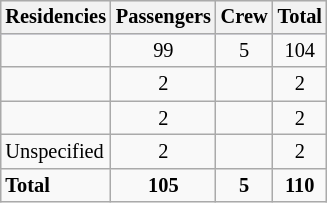<table class="wikitable" style="float:right; font-size:85%; text-align:center;">
<tr style="background:#ccf;">
<th>Residencies</th>
<th>Passengers</th>
<th>Crew</th>
<th>Total</th>
</tr>
<tr valign=top>
<td align="left"></td>
<td>99</td>
<td>5</td>
<td>104</td>
</tr>
<tr valign=top>
<td align="left"></td>
<td>2</td>
<td></td>
<td>2</td>
</tr>
<tr valign=top>
<td align="left"></td>
<td>2</td>
<td></td>
<td>2</td>
</tr>
<tr valign=top>
<td align="left">Unspecified</td>
<td>2</td>
<td></td>
<td>2</td>
</tr>
<tr valign=top>
<td align="left"><strong>Total</strong></td>
<td><strong>105</strong></td>
<td><strong>5</strong></td>
<td><strong>110</strong></td>
</tr>
</table>
